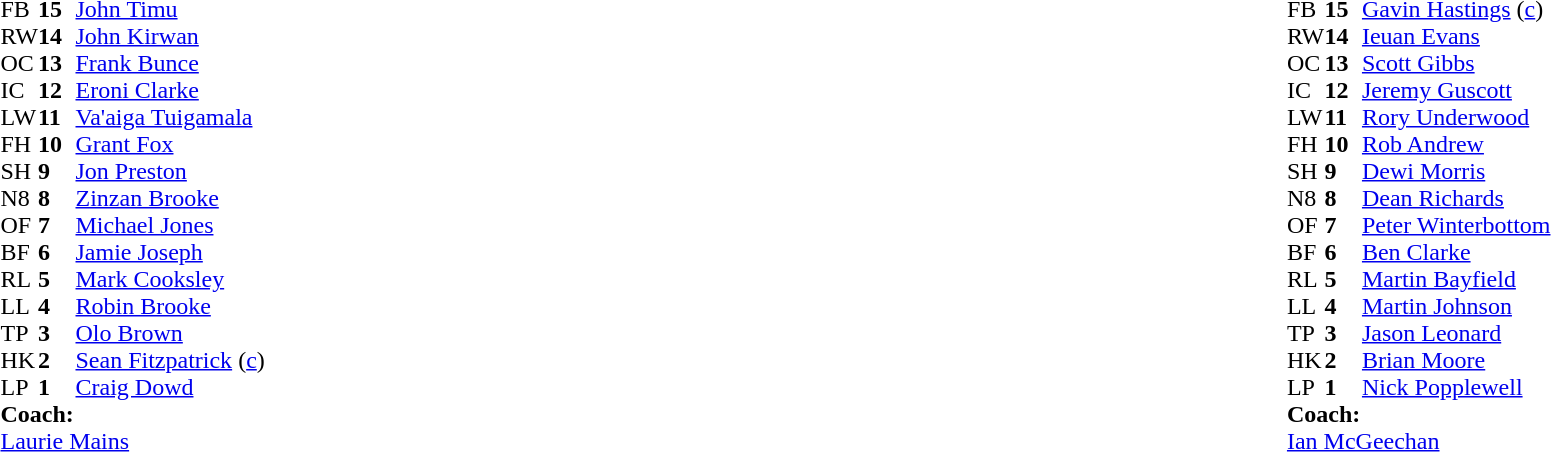<table style="width:100%">
<tr>
<td style="vertical-align:top;width:50%"><br><table cellspacing="0" cellpadding="0">
<tr>
<th width="25"></th>
<th width="25"></th>
</tr>
<tr>
<td>FB</td>
<td><strong>15</strong></td>
<td><a href='#'>John Timu</a></td>
</tr>
<tr>
<td>RW</td>
<td><strong>14</strong></td>
<td><a href='#'>John Kirwan</a></td>
</tr>
<tr>
<td>OC</td>
<td><strong>13</strong></td>
<td><a href='#'>Frank Bunce</a></td>
</tr>
<tr>
<td>IC</td>
<td><strong>12</strong></td>
<td><a href='#'>Eroni Clarke</a></td>
</tr>
<tr>
<td>LW</td>
<td><strong>11</strong></td>
<td><a href='#'>Va'aiga Tuigamala</a></td>
</tr>
<tr>
<td>FH</td>
<td><strong>10</strong></td>
<td><a href='#'>Grant Fox</a></td>
</tr>
<tr>
<td>SH</td>
<td><strong>9</strong></td>
<td><a href='#'>Jon Preston</a></td>
</tr>
<tr>
<td>N8</td>
<td><strong>8</strong></td>
<td><a href='#'>Zinzan Brooke</a></td>
</tr>
<tr>
<td>OF</td>
<td><strong>7</strong></td>
<td><a href='#'>Michael Jones</a></td>
</tr>
<tr>
<td>BF</td>
<td><strong>6</strong></td>
<td><a href='#'>Jamie Joseph</a></td>
</tr>
<tr>
<td>RL</td>
<td><strong>5</strong></td>
<td><a href='#'>Mark Cooksley</a></td>
</tr>
<tr>
<td>LL</td>
<td><strong>4</strong></td>
<td><a href='#'>Robin Brooke</a></td>
</tr>
<tr>
<td>TP</td>
<td><strong>3</strong></td>
<td><a href='#'>Olo Brown</a></td>
</tr>
<tr>
<td>HK</td>
<td><strong>2</strong></td>
<td><a href='#'>Sean Fitzpatrick</a> (<a href='#'>c</a>)</td>
</tr>
<tr>
<td>LP</td>
<td><strong>1</strong></td>
<td><a href='#'>Craig Dowd</a></td>
</tr>
<tr>
<td colspan=3><strong>Coach:</strong></td>
</tr>
<tr>
<td colspan="4"> <a href='#'>Laurie Mains</a></td>
</tr>
</table>
</td>
<td valign="top"></td>
<td style="vertical-align:top;width:50%"><br><table cellspacing="0" cellpadding="0" style="margin:auto">
<tr>
<th width="25"></th>
<th width="25"></th>
</tr>
<tr>
<td>FB</td>
<td><strong>15</strong></td>
<td> <a href='#'>Gavin Hastings</a> (<a href='#'>c</a>)</td>
</tr>
<tr>
<td>RW</td>
<td><strong>14</strong></td>
<td> <a href='#'>Ieuan Evans</a></td>
</tr>
<tr>
<td>OC</td>
<td><strong>13</strong></td>
<td> <a href='#'>Scott Gibbs</a></td>
</tr>
<tr>
<td>IC</td>
<td><strong>12</strong></td>
<td> <a href='#'>Jeremy Guscott</a></td>
</tr>
<tr>
<td>LW</td>
<td><strong>11</strong></td>
<td> <a href='#'>Rory Underwood</a></td>
</tr>
<tr>
<td>FH</td>
<td><strong>10</strong></td>
<td> <a href='#'>Rob Andrew</a></td>
</tr>
<tr>
<td>SH</td>
<td><strong>9</strong></td>
<td> <a href='#'>Dewi Morris</a></td>
</tr>
<tr>
<td>N8</td>
<td><strong>8</strong></td>
<td> <a href='#'>Dean Richards</a></td>
</tr>
<tr>
<td>OF</td>
<td><strong>7</strong></td>
<td> <a href='#'>Peter Winterbottom</a></td>
</tr>
<tr>
<td>BF</td>
<td><strong>6</strong></td>
<td> <a href='#'>Ben Clarke</a></td>
</tr>
<tr>
<td>RL</td>
<td><strong>5</strong></td>
<td> <a href='#'>Martin Bayfield</a></td>
</tr>
<tr>
<td>LL</td>
<td><strong>4</strong></td>
<td> <a href='#'>Martin Johnson</a></td>
</tr>
<tr>
<td>TP</td>
<td><strong>3</strong></td>
<td> <a href='#'>Jason Leonard</a></td>
</tr>
<tr>
<td>HK</td>
<td><strong>2</strong></td>
<td> <a href='#'>Brian Moore</a></td>
</tr>
<tr>
<td>LP</td>
<td><strong>1</strong></td>
<td> <a href='#'>Nick Popplewell</a></td>
</tr>
<tr>
<td colspan=3><strong>Coach:</strong></td>
</tr>
<tr>
<td colspan="4"> <a href='#'>Ian McGeechan</a></td>
</tr>
</table>
</td>
</tr>
</table>
